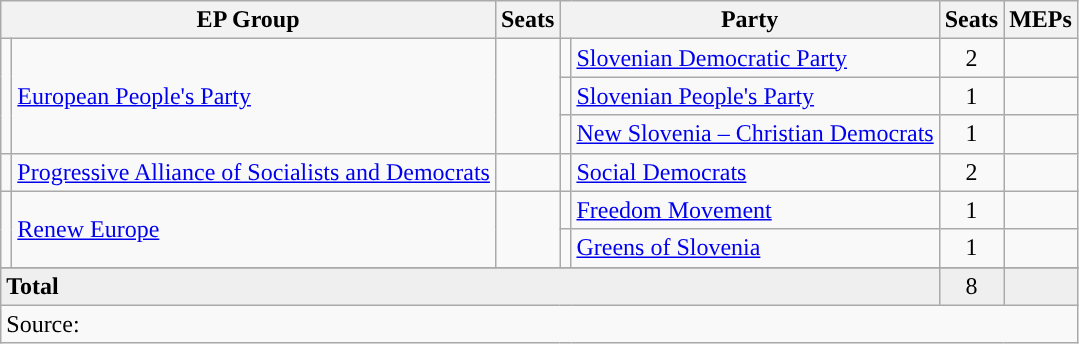<table class="wikitable">
<tr>
<th colspan=2>EP Group</th>
<th>Seats</th>
<th colspan=2>Party</th>
<th>Seats</th>
<th>MEPs</th>
</tr>
<tr>
<td rowspan="3"></td>
<td rowspan="3"><a href='#'>European People's Party</a></td>
<td rowspan="3"></td>
<td style="background:"></td>
<td><a href='#'>Slovenian Democratic Party</a></td>
<td align=center>2</td>
<td></td>
</tr>
<tr>
<td style="background:"></td>
<td><a href='#'>Slovenian People's Party</a></td>
<td align=center>1</td>
<td></td>
</tr>
<tr>
<td style="background:"></td>
<td><a href='#'>New Slovenia – Christian Democrats</a></td>
<td align=center>1</td>
<td></td>
</tr>
<tr>
<td></td>
<td><a href='#'>Progressive Alliance of Socialists and Democrats</a></td>
<td></td>
<td style="background:"></td>
<td><a href='#'>Social Democrats</a></td>
<td align=center>2</td>
<td></td>
</tr>
<tr>
<td rowspan="2"></td>
<td rowspan="2"><a href='#'>Renew Europe</a></td>
<td rowspan="2"></td>
<td style="background:"></td>
<td><a href='#'>Freedom Movement</a></td>
<td align=center>1</td>
<td></td>
</tr>
<tr>
<td style="background:"></td>
<td><a href='#'>Greens of Slovenia</a></td>
<td align=center>1</td>
<td></td>
</tr>
<tr>
</tr>
<tr bgcolor="EFEFEF">
<td colspan=5 align=left><strong>Total</strong></td>
<td align=center>8</td>
<td></td>
</tr>
<tr>
<td colspan="7">Source: </td>
</tr>
</table>
